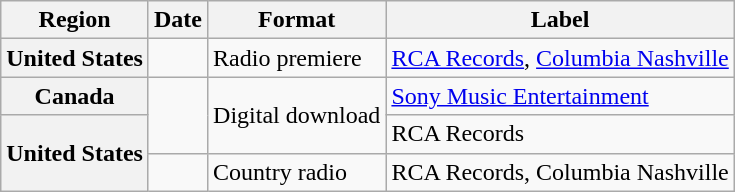<table class="wikitable plainrowheaders">
<tr>
<th scope="col">Region</th>
<th>Date</th>
<th>Format</th>
<th>Label</th>
</tr>
<tr>
<th scope="row">United States</th>
<td></td>
<td>Radio premiere</td>
<td><a href='#'>RCA Records</a>, <a href='#'>Columbia Nashville</a></td>
</tr>
<tr>
<th scope="row">Canada</th>
<td rowspan="2"></td>
<td rowspan="2">Digital download</td>
<td><a href='#'>Sony Music Entertainment</a></td>
</tr>
<tr>
<th scope="row" rowspan="2">United States</th>
<td>RCA Records</td>
</tr>
<tr>
<td></td>
<td>Country radio</td>
<td>RCA Records, Columbia Nashville</td>
</tr>
</table>
